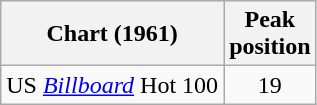<table class="wikitable sortable">
<tr>
<th align="center">Chart (1961)</th>
<th align="center">Peak<br>position</th>
</tr>
<tr>
<td>US <em><a href='#'>Billboard</a></em> Hot 100</td>
<td align="center">19</td>
</tr>
</table>
